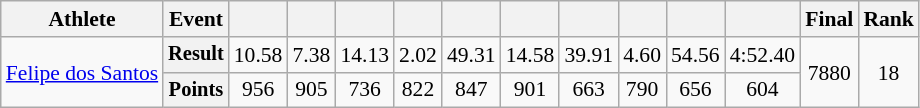<table class=wikitable style="font-size:90%;">
<tr>
<th>Athlete</th>
<th>Event</th>
<th></th>
<th></th>
<th></th>
<th></th>
<th></th>
<th></th>
<th></th>
<th></th>
<th></th>
<th></th>
<th>Final</th>
<th>Rank</th>
</tr>
<tr align=center>
<td rowspan=2 align=left><a href='#'>Felipe dos Santos</a></td>
<th style="font-size:95%">Result</th>
<td>10.58</td>
<td>7.38</td>
<td>14.13</td>
<td>2.02</td>
<td>49.31</td>
<td>14.58</td>
<td>39.91</td>
<td>4.60</td>
<td>54.56</td>
<td>4:52.40</td>
<td rowspan=2>7880</td>
<td rowspan=2>18</td>
</tr>
<tr align=center>
<th style="font-size:95%">Points</th>
<td>956</td>
<td>905</td>
<td>736</td>
<td>822</td>
<td>847</td>
<td>901</td>
<td>663</td>
<td>790</td>
<td>656</td>
<td>604</td>
</tr>
</table>
